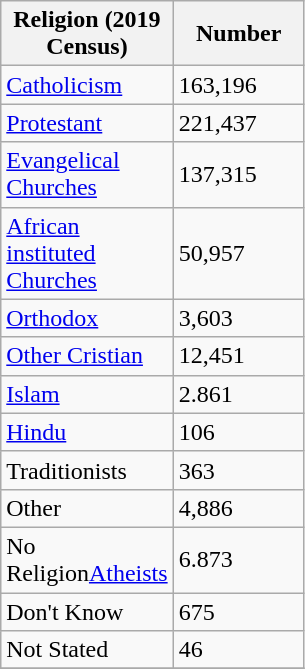<table class="wikitable">
<tr>
<th style="width:100px;">Religion (2019 Census)</th>
<th style="width:80px;">Number</th>
</tr>
<tr>
<td><a href='#'>Catholicism</a></td>
<td>163,196</td>
</tr>
<tr>
<td><a href='#'>Protestant</a></td>
<td>221,437</td>
</tr>
<tr>
<td><a href='#'>Evangelical Churches</a></td>
<td>137,315</td>
</tr>
<tr>
<td><a href='#'>African instituted Churches</a></td>
<td>50,957</td>
</tr>
<tr>
<td><a href='#'>Orthodox</a></td>
<td>3,603</td>
</tr>
<tr>
<td><a href='#'>Other Cristian</a></td>
<td>12,451</td>
</tr>
<tr>
<td><a href='#'>Islam</a></td>
<td>2.861</td>
</tr>
<tr>
<td><a href='#'>Hindu</a></td>
<td>106</td>
</tr>
<tr>
<td>Traditionists</td>
<td>363</td>
</tr>
<tr>
<td>Other</td>
<td>4,886</td>
</tr>
<tr>
<td>No Religion<a href='#'>Atheists</a></td>
<td>6.873</td>
</tr>
<tr>
<td>Don't Know</td>
<td>675</td>
</tr>
<tr>
<td>Not Stated</td>
<td>46</td>
</tr>
<tr>
</tr>
</table>
